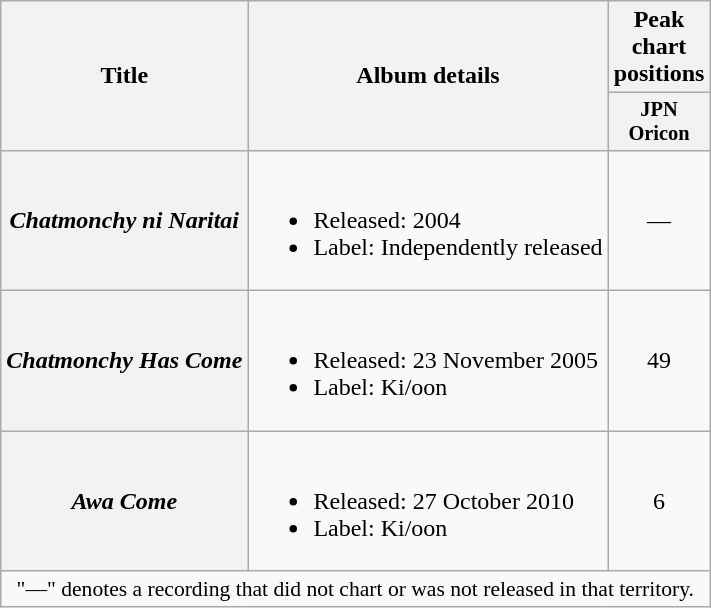<table class="wikitable plainrowheaders">
<tr>
<th scope="col" rowspan="2">Title</th>
<th scope="col" rowspan="2">Album details</th>
<th scope="col">Peak chart positions</th>
</tr>
<tr>
<th scope="col" style="width:4em;font-size:85%">JPN<br>Oricon<br></th>
</tr>
<tr>
<th scope="row"><strong><em>Chatmonchy ni Naritai</em></strong></th>
<td><br><ul><li>Released: 2004</li><li>Label: Independently released</li></ul></td>
<td align="center">—</td>
</tr>
<tr>
<th scope="row"><strong><em>Chatmonchy Has Come</em></strong></th>
<td><br><ul><li>Released: 23 November 2005</li><li>Label: Ki/oon</li></ul></td>
<td align="center">49</td>
</tr>
<tr>
<th scope="row"><strong><em>Awa Come</em></strong></th>
<td><br><ul><li>Released: 27 October 2010</li><li>Label: Ki/oon</li></ul></td>
<td align="center">6</td>
</tr>
<tr>
<td align="center" colspan="3" style="font-size:90%">"—" denotes a recording that did not chart or was not released in that territory.</td>
</tr>
</table>
